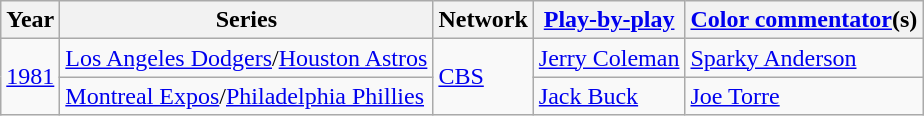<table class="wikitable">
<tr>
<th>Year</th>
<th>Series</th>
<th>Network</th>
<th><a href='#'>Play-by-play</a></th>
<th><a href='#'>Color commentator</a>(s)</th>
</tr>
<tr>
<td rowspan=2><a href='#'>1981</a></td>
<td><a href='#'>Los Angeles Dodgers</a>/<a href='#'>Houston Astros</a></td>
<td rowspan=2><a href='#'>CBS</a></td>
<td><a href='#'>Jerry Coleman</a></td>
<td><a href='#'>Sparky Anderson</a></td>
</tr>
<tr>
<td><a href='#'>Montreal Expos</a>/<a href='#'>Philadelphia Phillies</a></td>
<td><a href='#'>Jack Buck</a></td>
<td><a href='#'>Joe Torre</a></td>
</tr>
</table>
